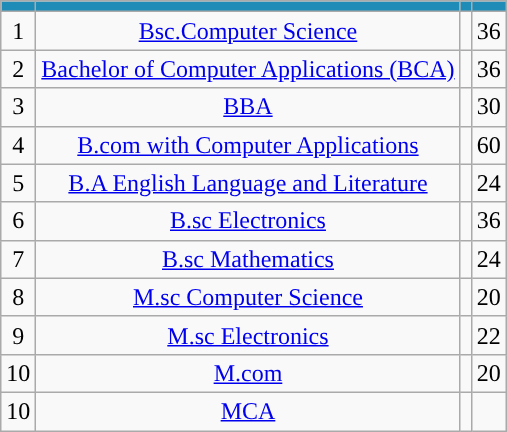<table class="wikitable sortable sorable" style="text-align:center" style="font-size: 80%;">
<tr>
<th style='background: #1f8cb8;'></th>
<th style='background: #1f8cb8;'></th>
<th style='background: #1f8cb8;'></th>
<th style='background: #1f8cb8;'></th>
</tr>
<tr>
<td>1</td>
<td><a href='#'>Bsc.Computer Science</a></td>
<td></td>
<td>36</td>
</tr>
<tr>
<td>2</td>
<td><a href='#'>Bachelor of Computer Applications (BCA)</a></td>
<td></td>
<td>36</td>
</tr>
<tr>
<td>3</td>
<td><a href='#'>BBA</a></td>
<td></td>
<td>30</td>
</tr>
<tr>
<td>4</td>
<td><a href='#'>B.com with Computer Applications</a></td>
<td></td>
<td>60</td>
</tr>
<tr>
<td>5</td>
<td><a href='#'>B.A English Language and Literature</a></td>
<td></td>
<td>24</td>
</tr>
<tr>
<td>6</td>
<td><a href='#'>B.sc Electronics</a></td>
<td></td>
<td>36</td>
</tr>
<tr>
<td>7</td>
<td><a href='#'>B.sc Mathematics</a></td>
<td></td>
<td>24</td>
</tr>
<tr>
<td>8</td>
<td><a href='#'>M.sc Computer Science</a></td>
<td></td>
<td>20</td>
</tr>
<tr>
<td>9</td>
<td><a href='#'>M.sc Electronics</a></td>
<td></td>
<td>22</td>
</tr>
<tr>
<td>10</td>
<td><a href='#'>M.com</a></td>
<td></td>
<td>20</td>
</tr>
<tr>
<td>10</td>
<td><a href='#'>MCA</a></td>
<td></td>
<td></td>
</tr>
</table>
